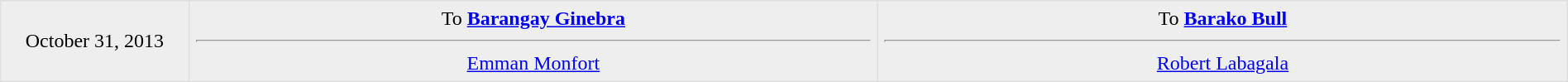<table border=1 style="border-collapse:collapse; text-align: center; width: 100%" bordercolor="#DFDFDF"  cellpadding="5">
<tr>
</tr>
<tr bgcolor="eeeeee">
<td style="width:12%">October 31, 2013</td>
<td style="width:44%" valign="top">To <strong><a href='#'>Barangay Ginebra</a></strong><hr><a href='#'>Emman Monfort</a></td>
<td style="width:44%" valign="top">To <strong><a href='#'>Barako Bull</a></strong><hr><a href='#'>Robert Labagala</a></td>
</tr>
</table>
